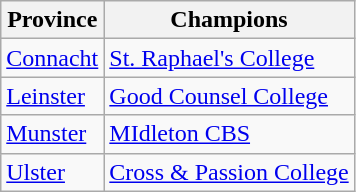<table class="wikitable">
<tr>
<th>Province</th>
<th>Champions</th>
</tr>
<tr>
<td><a href='#'>Connacht</a></td>
<td><a href='#'>St. Raphael's College</a></td>
</tr>
<tr>
<td><a href='#'>Leinster</a></td>
<td><a href='#'>Good Counsel College</a></td>
</tr>
<tr>
<td><a href='#'>Munster</a></td>
<td><a href='#'>MIdleton CBS</a></td>
</tr>
<tr>
<td><a href='#'>Ulster</a></td>
<td><a href='#'>Cross & Passion College</a></td>
</tr>
</table>
